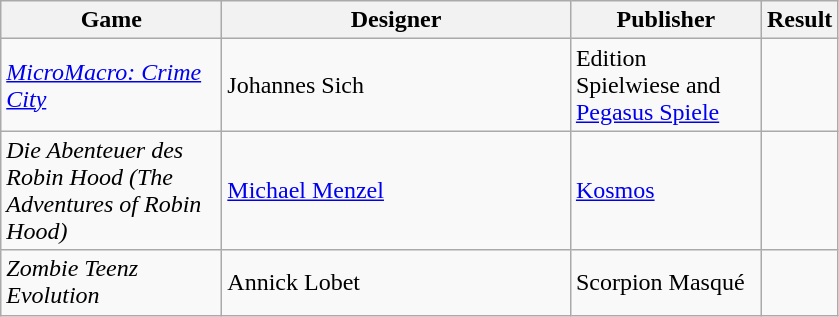<table class="wikitable">
<tr>
<th style="width:140px;">Game</th>
<th style="width:225px;">Designer</th>
<th style="width:120px;">Publisher</th>
<th>Result</th>
</tr>
<tr>
<td><em><a href='#'>MicroMacro: Crime City</a></em></td>
<td>Johannes Sich</td>
<td>Edition Spielwiese and <a href='#'>Pegasus Spiele</a></td>
<td></td>
</tr>
<tr>
<td><em>Die Abenteuer des Robin Hood (The Adventures of Robin Hood)</em></td>
<td><a href='#'>Michael Menzel</a></td>
<td><a href='#'>Kosmos</a></td>
<td></td>
</tr>
<tr>
<td><em>Zombie Teenz Evolution</em></td>
<td>Annick Lobet</td>
<td>Scorpion Masqué</td>
<td></td>
</tr>
</table>
